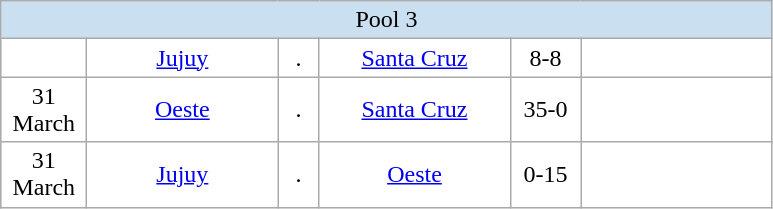<table class="wikitable" style="text-align:center">
<tr style="background:#cadff0;">
<td style="text-align:center;" colspan="6">Pool 3</td>
</tr>
<tr style="background:#fff;">
<td width=50></td>
<td width=120><a href='#'>Jujuy</a></td>
<td width=20>.</td>
<td width=120><a href='#'>Santa Cruz</a></td>
<td width=40>8-8</td>
<td width=120></td>
</tr>
<tr style="background:#fff;">
<td width=50>31 March</td>
<td width=120><a href='#'>Oeste</a></td>
<td width=20>.</td>
<td width=120><a href='#'>Santa Cruz</a></td>
<td width=40>35-0</td>
<td width=120></td>
</tr>
<tr style="background:#fff;">
<td width=50>31 March</td>
<td width=120><a href='#'>Jujuy</a></td>
<td width=20>.</td>
<td width=120><a href='#'>Oeste</a></td>
<td width=40>0-15</td>
<td width=120></td>
</tr>
</table>
